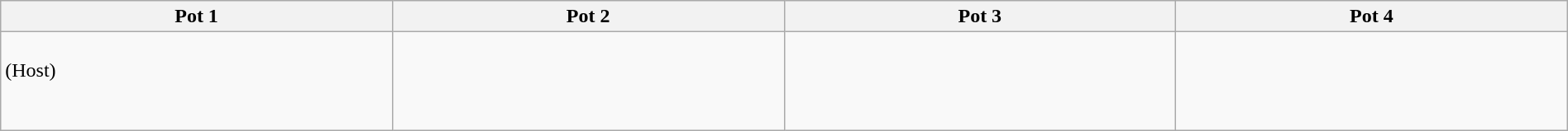<table class="wikitable" style="width:100%;">
<tr>
<th width=25%><strong>Pot 1</strong></th>
<th width=25%><strong>Pot 2</strong></th>
<th width=25%><strong>Pot 3</strong></th>
<th width=25%><strong>Pot 4</strong></th>
</tr>
<tr>
<td><br> (Host)<br>
<br>
<br>
</td>
<td><br><br>
<br>
<br>
</td>
<td><br><br>
<br>
<br>
</td>
<td><br><br>
<br>
<br>
</td>
</tr>
</table>
